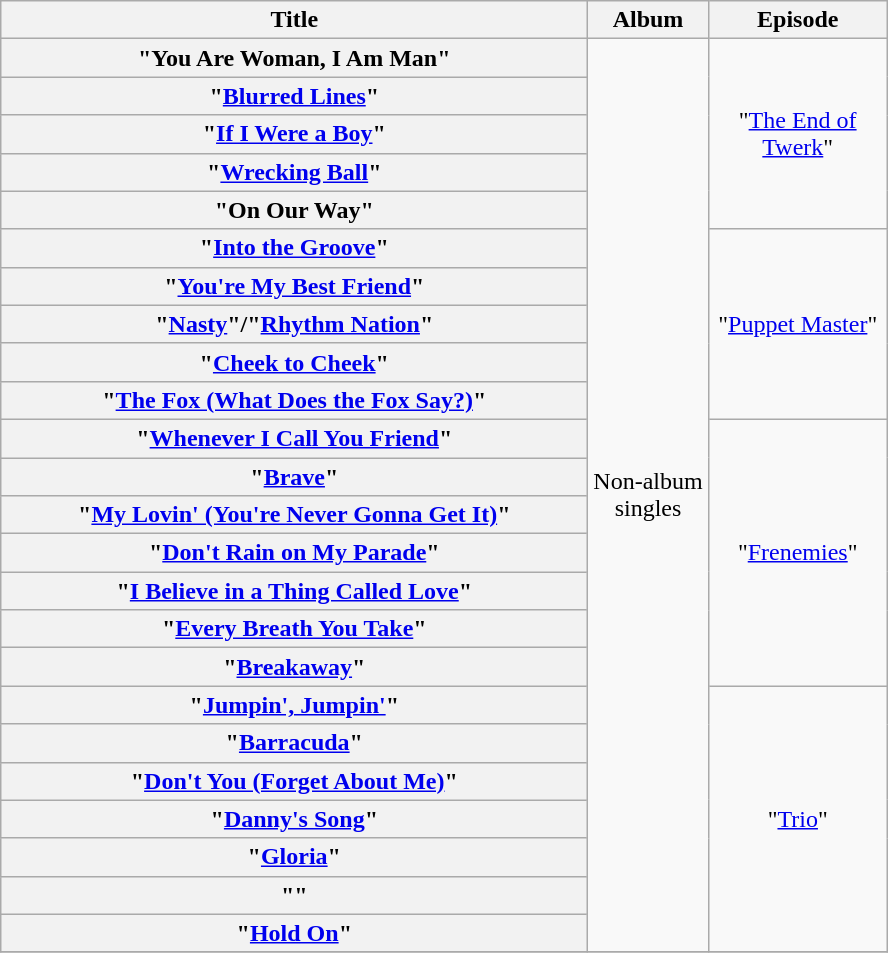<table class="wikitable plainrowheaders" style="text-align:center">
<tr>
<th scope="col" style="width:24em;">Title</th>
<th scope="col">Album</th>
<th scope="col" style="width:7em;">Episode</th>
</tr>
<tr>
<th scope="row">"You Are Woman, I Am Man"</th>
<td rowspan="24">Non-album<br>singles</td>
<td rowspan="5">"<a href='#'>The End of Twerk</a>"</td>
</tr>
<tr>
<th scope="row">"<a href='#'>Blurred Lines</a>"</th>
</tr>
<tr>
<th scope="row">"<a href='#'>If I Were a Boy</a>"</th>
</tr>
<tr>
<th scope="row">"<a href='#'>Wrecking Ball</a>"</th>
</tr>
<tr>
<th scope="row">"On Our Way"</th>
</tr>
<tr>
<th scope="row">"<a href='#'>Into the Groove</a>"</th>
<td rowspan="5">"<a href='#'>Puppet Master</a>"</td>
</tr>
<tr>
<th scope="row">"<a href='#'>You're My Best Friend</a>"</th>
</tr>
<tr>
<th scope="row">"<a href='#'>Nasty</a>"/"<a href='#'>Rhythm Nation</a>"</th>
</tr>
<tr>
<th scope="row">"<a href='#'>Cheek to Cheek</a>"</th>
</tr>
<tr>
<th scope="row">"<a href='#'>The Fox (What Does the Fox Say?)</a>"</th>
</tr>
<tr>
<th scope="row">"<a href='#'>Whenever I Call You Friend</a>"</th>
<td rowspan="7">"<a href='#'>Frenemies</a>"</td>
</tr>
<tr>
<th scope="row">"<a href='#'>Brave</a>"</th>
</tr>
<tr>
<th scope="row">"<a href='#'>My Lovin' (You're Never Gonna Get It)</a>"</th>
</tr>
<tr>
<th scope="row">"<a href='#'>Don't Rain on My Parade</a>"</th>
</tr>
<tr>
<th scope="row">"<a href='#'>I Believe in a Thing Called Love</a>"</th>
</tr>
<tr>
<th scope="row">"<a href='#'>Every Breath You Take</a>"</th>
</tr>
<tr>
<th scope="row">"<a href='#'>Breakaway</a>"</th>
</tr>
<tr>
<th scope="row">"<a href='#'>Jumpin', Jumpin'</a>"</th>
<td rowspan="7">"<a href='#'>Trio</a>"</td>
</tr>
<tr>
<th scope="row">"<a href='#'>Barracuda</a>"</th>
</tr>
<tr>
<th scope="row">"<a href='#'>Don't You (Forget About Me)</a>"</th>
</tr>
<tr>
<th scope="row">"<a href='#'>Danny's Song</a>"</th>
</tr>
<tr>
<th scope="row">"<a href='#'>Gloria</a>"</th>
</tr>
<tr>
<th scope="row">""</th>
</tr>
<tr>
<th scope="row">"<a href='#'>Hold On</a>"</th>
</tr>
<tr>
</tr>
</table>
